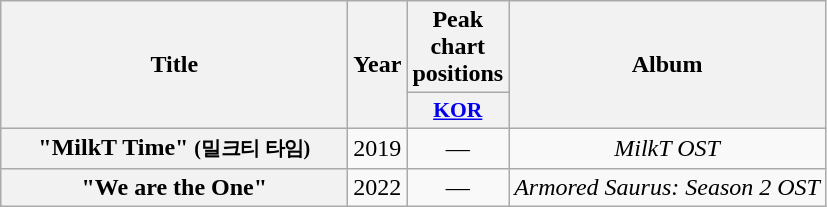<table class="wikitable plainrowheaders" style="text-align:center;" border="1">
<tr>
<th scope="col" rowspan="2" style="width:14em;">Title</th>
<th scope="col" rowspan="2">Year</th>
<th scope="col" colspan="1">Peak chart<br>positions</th>
<th scope="col" rowspan="2">Album</th>
</tr>
<tr>
<th style="width:4em;font-size:90%"><a href='#'>KOR</a></th>
</tr>
<tr>
<th scope="row">"MilkT Time" <small>(밀크티 타임)</small></th>
<td>2019</td>
<td>—</td>
<td><em>MilkT OST</em></td>
</tr>
<tr>
<th scope="row">"We are the One"</th>
<td>2022</td>
<td>—</td>
<td><em>Armored Saurus: Season 2 OST</em></td>
</tr>
</table>
